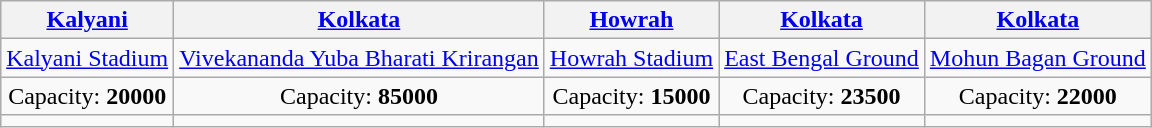<table class="wikitable" style="text-align:center; margin: auto;">
<tr>
<th><a href='#'>Kalyani</a></th>
<th><a href='#'>Kolkata</a></th>
<th><a href='#'>Howrah</a></th>
<th><a href='#'>Kolkata</a></th>
<th><a href='#'>Kolkata</a></th>
</tr>
<tr>
<td><a href='#'>Kalyani Stadium</a></td>
<td><a href='#'>Vivekananda Yuba Bharati Krirangan</a></td>
<td><a href='#'>Howrah Stadium</a></td>
<td><a href='#'>East Bengal Ground</a></td>
<td><a href='#'>Mohun Bagan Ground</a></td>
</tr>
<tr>
<td>Capacity: <strong>20000</strong></td>
<td>Capacity: <strong>85000</strong></td>
<td>Capacity: <strong>15000</strong></td>
<td>Capacity: <strong>23500</strong></td>
<td>Capacity: <strong>22000</strong></td>
</tr>
<tr>
<td></td>
<td></td>
<td></td>
<td></td>
<td></td>
</tr>
</table>
